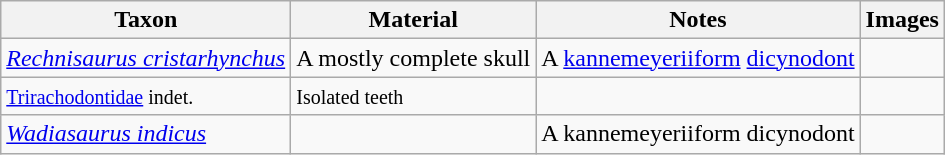<table class="wikitable sortable">
<tr>
<th>Taxon</th>
<th class="unsortable">Material</th>
<th class="unsortable">Notes</th>
<th class="unsortable">Images</th>
</tr>
<tr>
<td><em><a href='#'>Rechnisaurus cristarhynchus</a></em></td>
<td>A mostly complete skull</td>
<td>A <a href='#'>kannemeyeriiform</a> <a href='#'>dicynodont</a></td>
<td></td>
</tr>
<tr>
<td><small><a href='#'>Trirachodontidae</a> indet.</small></td>
<td><small>Isolated teeth</small></td>
<td></td>
<td></td>
</tr>
<tr>
<td><em><a href='#'>Wadiasaurus indicus</a></em></td>
<td></td>
<td>A kannemeyeriiform dicynodont</td>
<td></td>
</tr>
</table>
